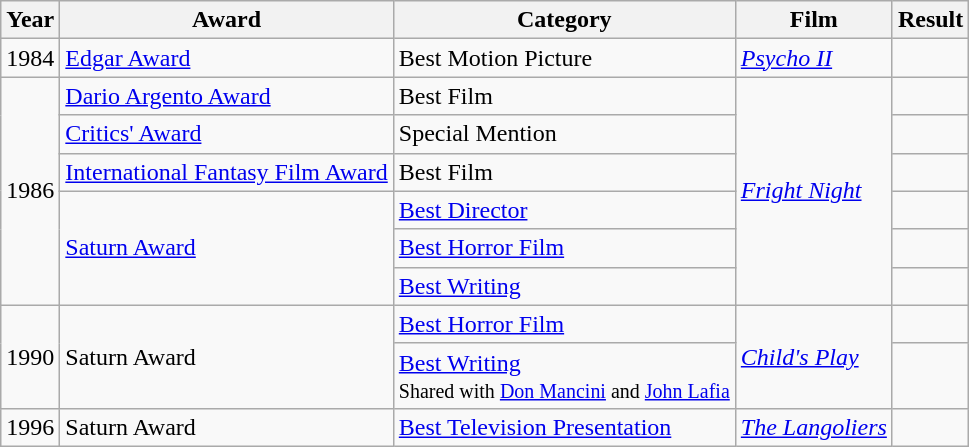<table class="wikitable">
<tr>
<th>Year</th>
<th>Award</th>
<th>Category</th>
<th>Film</th>
<th>Result</th>
</tr>
<tr>
<td>1984</td>
<td><a href='#'>Edgar Award</a></td>
<td>Best Motion Picture</td>
<td><em><a href='#'>Psycho II</a></em></td>
<td></td>
</tr>
<tr>
<td rowspan=6>1986</td>
<td><a href='#'>Dario Argento Award</a></td>
<td>Best Film</td>
<td rowspan=6><em><a href='#'>Fright Night</a></em></td>
<td></td>
</tr>
<tr>
<td><a href='#'>Critics' Award</a></td>
<td>Special Mention</td>
<td></td>
</tr>
<tr>
<td><a href='#'>International Fantasy Film Award</a></td>
<td>Best Film</td>
<td></td>
</tr>
<tr>
<td rowspan=3><a href='#'>Saturn Award</a></td>
<td><a href='#'>Best Director</a></td>
<td></td>
</tr>
<tr>
<td><a href='#'>Best Horror Film</a></td>
<td></td>
</tr>
<tr>
<td><a href='#'>Best Writing</a></td>
<td></td>
</tr>
<tr>
<td rowspan=2>1990</td>
<td rowspan=2>Saturn Award</td>
<td><a href='#'>Best Horror Film</a></td>
<td rowspan=2><em><a href='#'>Child's Play</a></em></td>
<td></td>
</tr>
<tr>
<td><a href='#'>Best Writing</a><br><small>Shared with <a href='#'>Don Mancini</a> and <a href='#'>John Lafia</a></small></td>
<td></td>
</tr>
<tr>
<td>1996</td>
<td>Saturn Award</td>
<td><a href='#'>Best Television Presentation</a></td>
<td><em><a href='#'>The Langoliers</a></em></td>
<td></td>
</tr>
</table>
